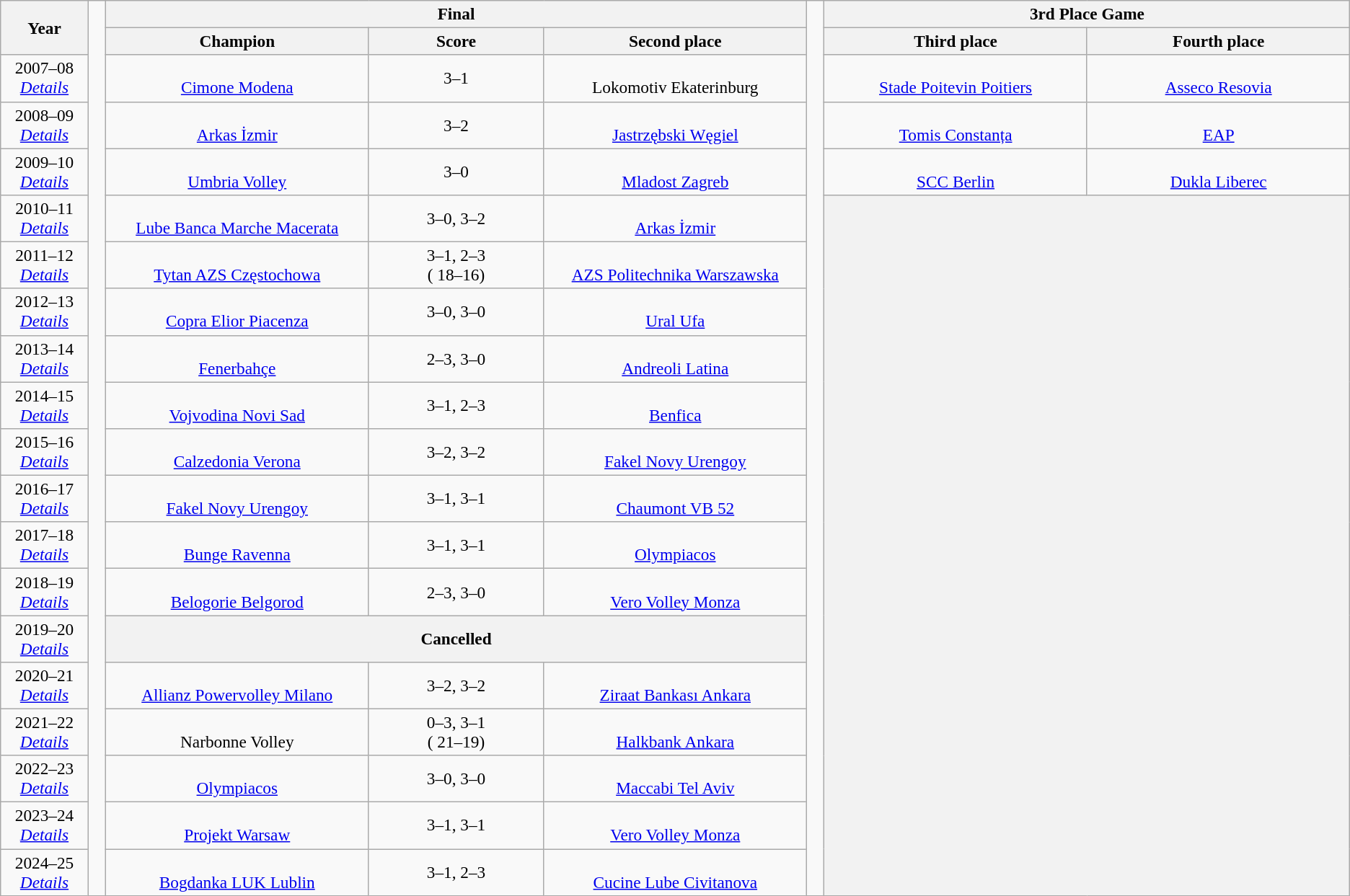<table class="wikitable" style="font-size: 97%; text-align: center;">
<tr>
<th rowspan="2" style="width:5%;">Year</th>
<td style="width:1%;" rowspan="20"></td>
<th colspan=3>Final</th>
<td style="width:1%;" rowspan="20"></td>
<th colspan=2>3rd Place Game</th>
</tr>
<tr>
<th width=15%>Champion</th>
<th width=10%>Score</th>
<th width=15%>Second place</th>
<th width=15%>Third place</th>
<th width=15%>Fourth place</th>
</tr>
<tr>
<td>2007–08<br><em><a href='#'>Details</a></em></td>
<td><br> <a href='#'>Cimone Modena</a></td>
<td>3–1</td>
<td><br> Lokomotiv Ekaterinburg</td>
<td><br> <a href='#'>Stade Poitevin Poitiers</a></td>
<td><br> <a href='#'>Asseco Resovia</a></td>
</tr>
<tr>
<td>2008–09<br><em><a href='#'>Details</a></em></td>
<td><br> <a href='#'>Arkas İzmir</a></td>
<td>3–2</td>
<td><br> <a href='#'>Jastrzębski Węgiel</a></td>
<td><br> <a href='#'>Tomis Constanța</a></td>
<td><br> <a href='#'>EAP</a></td>
</tr>
<tr>
<td>2009–10<br><em><a href='#'>Details</a></em></td>
<td><br> <a href='#'>Umbria Volley</a></td>
<td>3–0</td>
<td><br> <a href='#'>Mladost Zagreb</a></td>
<td><br> <a href='#'>SCC Berlin</a></td>
<td><br> <a href='#'>Dukla Liberec</a></td>
</tr>
<tr>
<td>2010–11<br><em><a href='#'>Details</a></em></td>
<td><br> <a href='#'>Lube Banca Marche Macerata</a></td>
<td>3–0, 3–2</td>
<td><br> <a href='#'>Arkas İzmir</a></td>
<th colspan=2 rowspan=15></th>
</tr>
<tr>
<td>2011–12<br><em><a href='#'>Details</a></em></td>
<td><br> <a href='#'>Tytan AZS Częstochowa</a></td>
<td>3–1, 2–3<br> ( 18–16)</td>
<td><br> <a href='#'>AZS Politechnika Warszawska</a></td>
</tr>
<tr>
<td>2012–13<br><em><a href='#'>Details</a></em></td>
<td><br> <a href='#'>Copra Elior Piacenza</a></td>
<td>3–0, 3–0</td>
<td><br> <a href='#'>Ural Ufa</a></td>
</tr>
<tr>
<td>2013–14<br><em><a href='#'>Details</a></em></td>
<td><br> <a href='#'>Fenerbahçe</a></td>
<td>2–3, 3–0</td>
<td><br> <a href='#'>Andreoli Latina</a></td>
</tr>
<tr>
<td>2014–15<br><em><a href='#'>Details</a></em></td>
<td><br> <a href='#'>Vojvodina Novi Sad</a></td>
<td>3–1, 2–3</td>
<td><br> <a href='#'>Benfica</a></td>
</tr>
<tr>
<td>2015–16<br><em><a href='#'>Details</a></em></td>
<td><br> <a href='#'>Calzedonia Verona</a></td>
<td>3–2, 3–2</td>
<td><br> <a href='#'>Fakel Novy Urengoy</a></td>
</tr>
<tr>
<td>2016–17<br><em><a href='#'>Details</a></em></td>
<td><br> <a href='#'>Fakel Novy Urengoy</a></td>
<td>3–1, 3–1</td>
<td><br> <a href='#'>Chaumont VB 52</a></td>
</tr>
<tr>
<td>2017–18<br><em><a href='#'>Details</a></em></td>
<td><br> <a href='#'>Bunge Ravenna</a></td>
<td>3–1, 3–1</td>
<td><br> <a href='#'>Olympiacos</a></td>
</tr>
<tr>
<td>2018–19<br><em><a href='#'>Details</a></em></td>
<td><br> <a href='#'>Belogorie Belgorod</a></td>
<td>2–3, 3–0</td>
<td><br> <a href='#'>Vero Volley Monza</a></td>
</tr>
<tr>
<td>2019–20<br><em><a href='#'>Details</a></em></td>
<th colspan=3>Cancelled</th>
</tr>
<tr>
<td>2020–21<br><em><a href='#'>Details</a></em></td>
<td><br> <a href='#'>Allianz Powervolley Milano</a></td>
<td>3–2, 3–2</td>
<td><br> <a href='#'>Ziraat Bankası Ankara</a></td>
</tr>
<tr>
<td>2021–22<br><em><a href='#'>Details</a></em></td>
<td><br> Narbonne Volley</td>
<td>0–3, 3–1<br>( 21–19)</td>
<td><br> <a href='#'>Halkbank Ankara</a></td>
</tr>
<tr>
<td>2022–23<br><em><a href='#'>Details</a></em></td>
<td><br> <a href='#'>Olympiacos</a></td>
<td>3–0, 3–0</td>
<td><br> <a href='#'>Maccabi Tel Aviv</a></td>
</tr>
<tr>
<td>2023–24<br><em><a href='#'>Details</a></em></td>
<td><br> <a href='#'>Projekt Warsaw</a></td>
<td>3–1, 3–1</td>
<td><br> <a href='#'>Vero Volley Monza</a></td>
</tr>
<tr>
<td>2024–25<br><em><a href='#'>Details</a></em></td>
<td><br> <a href='#'>Bogdanka LUK Lublin</a></td>
<td>3–1, 2–3</td>
<td><br> <a href='#'>Cucine Lube Civitanova</a></td>
</tr>
</table>
